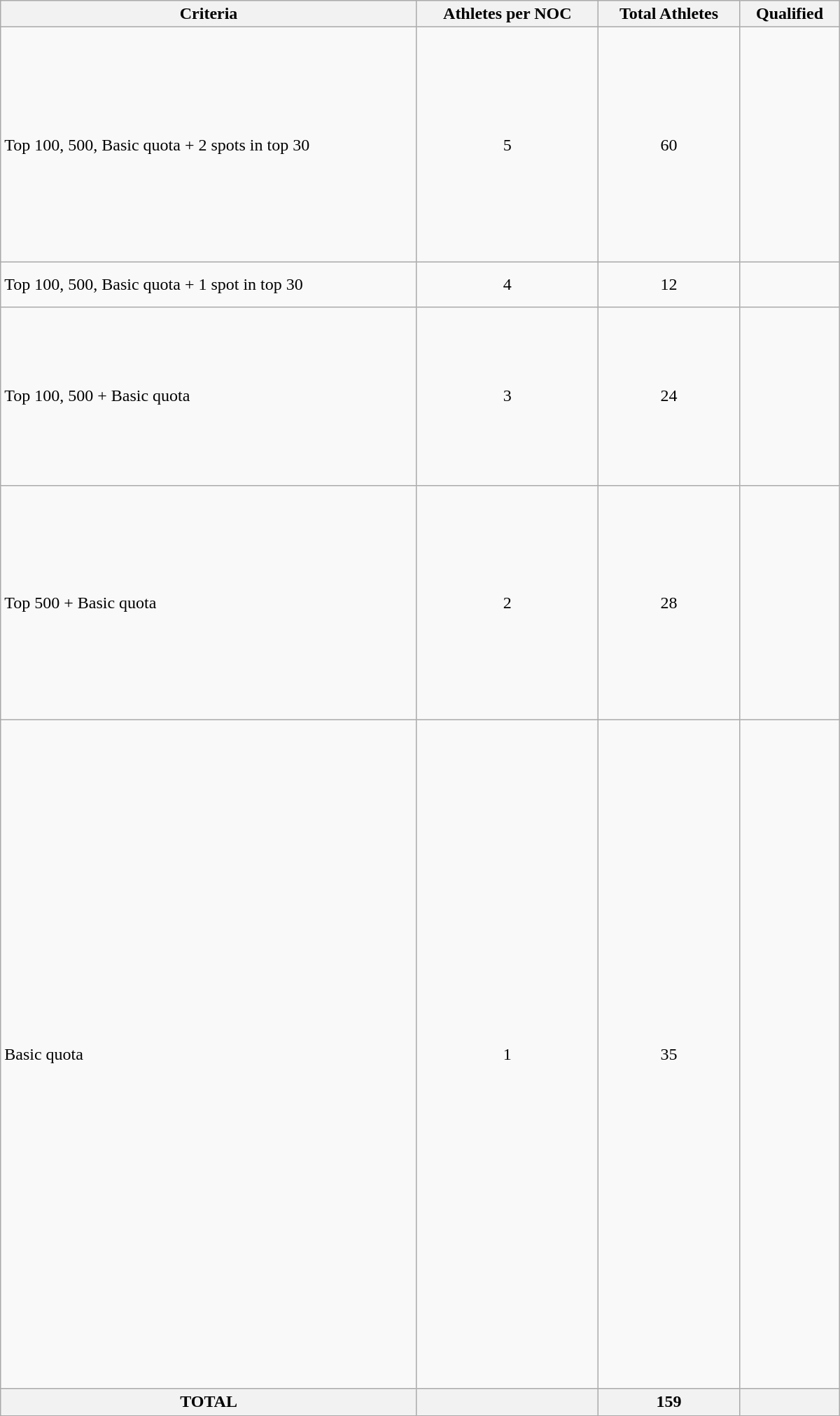<table class="wikitable" width=800>
<tr>
<th>Criteria</th>
<th>Athletes per NOC</th>
<th>Total Athletes</th>
<th>Qualified</th>
</tr>
<tr>
<td>Top 100, 500, Basic quota + 2 spots in top 30</td>
<td align=center>5</td>
<td align=center>60</td>
<td><br><br><br><s></s><br><br><br><br><br><br><br><br><br></td>
</tr>
<tr>
<td>Top 100, 500, Basic quota + 1 spot in top 30</td>
<td align=center>4</td>
<td align=center>12</td>
<td><br><br></td>
</tr>
<tr>
<td>Top 100, 500 + Basic quota</td>
<td align=center>3</td>
<td align=center>24</td>
<td><br><s></s><br><br><br><br><br><s></s><br><br><br></td>
</tr>
<tr>
<td>Top 500 + Basic quota</td>
<td align=center>2</td>
<td align=center>28</td>
<td><br><br><br><br><br><br><br><br><br><br><br><br></td>
</tr>
<tr>
<td>Basic quota</td>
<td align=center>1</td>
<td align=center>35</td>
<td><br><br><br><br><br><br><br><br><br><br><br><br><br><br><br><br><br><s></s><br><br><br><br><br><br><br><br><br><br><s></s><br><br><br><br><br><br><br><br></td>
</tr>
<tr>
<th>TOTAL</th>
<th></th>
<th>159</th>
<th></th>
</tr>
</table>
